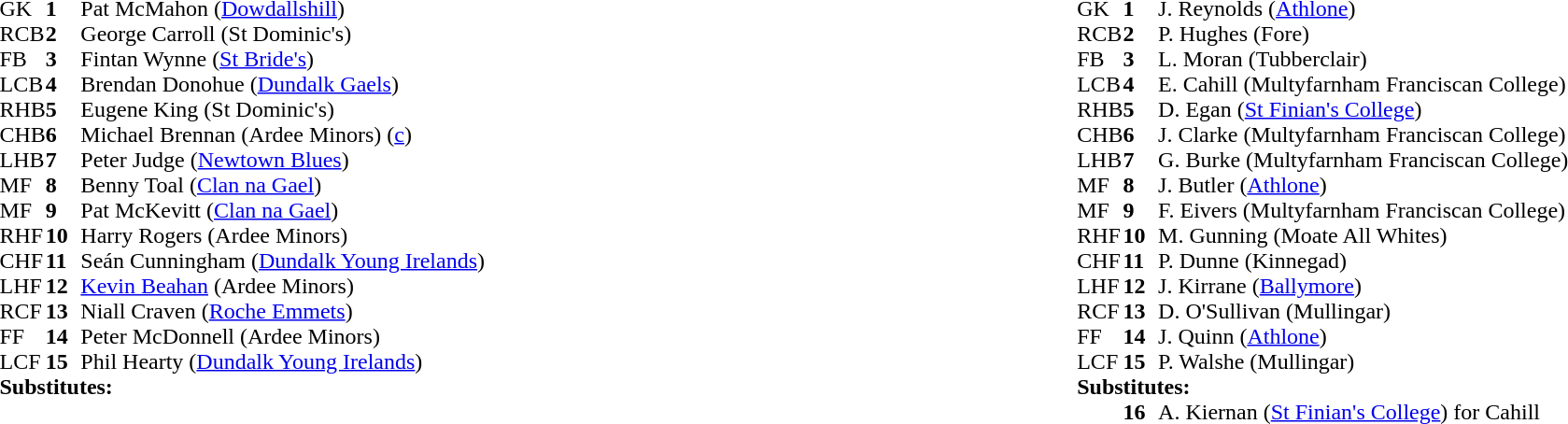<table style="width:100%;">
<tr>
<td style="vertical-align:top; width:50%"><br><table cellspacing="0" cellpadding="0">
<tr>
<th width="25"></th>
<th width="25"></th>
</tr>
<tr>
<td>GK</td>
<td><strong>1</strong></td>
<td>Pat McMahon (<a href='#'>Dowdallshill</a>)</td>
</tr>
<tr>
<td>RCB</td>
<td><strong>2</strong></td>
<td>George Carroll (St Dominic's)</td>
</tr>
<tr>
<td>FB</td>
<td><strong>3</strong></td>
<td>Fintan Wynne (<a href='#'>St Bride's</a>)</td>
</tr>
<tr>
<td>LCB</td>
<td><strong>4</strong></td>
<td>Brendan Donohue (<a href='#'>Dundalk Gaels</a>)</td>
</tr>
<tr>
<td>RHB</td>
<td><strong>5</strong></td>
<td>Eugene King (St Dominic's)</td>
</tr>
<tr>
<td>CHB</td>
<td><strong>6</strong></td>
<td>Michael Brennan (Ardee Minors) (<a href='#'>c</a>)</td>
</tr>
<tr>
<td>LHB</td>
<td><strong>7</strong></td>
<td>Peter Judge (<a href='#'>Newtown Blues</a>)</td>
</tr>
<tr>
<td>MF</td>
<td><strong>8</strong></td>
<td>Benny Toal (<a href='#'>Clan na Gael</a>)</td>
</tr>
<tr>
<td>MF</td>
<td><strong>9</strong></td>
<td>Pat McKevitt (<a href='#'>Clan na Gael</a>)</td>
</tr>
<tr>
<td>RHF</td>
<td><strong>10</strong></td>
<td>Harry Rogers (Ardee Minors)</td>
</tr>
<tr>
<td>CHF</td>
<td><strong>11</strong></td>
<td>Seán Cunningham (<a href='#'>Dundalk Young Irelands</a>)</td>
</tr>
<tr>
<td>LHF</td>
<td><strong>12</strong></td>
<td><a href='#'>Kevin Beahan</a> (Ardee Minors)</td>
</tr>
<tr>
<td>RCF</td>
<td><strong>13</strong></td>
<td>Niall Craven (<a href='#'>Roche Emmets</a>)</td>
</tr>
<tr>
<td>FF</td>
<td><strong>14</strong></td>
<td>Peter McDonnell (Ardee Minors)</td>
</tr>
<tr>
<td>LCF</td>
<td><strong>15</strong></td>
<td>Phil Hearty (<a href='#'>Dundalk Young Irelands</a>)</td>
</tr>
<tr>
<td colspan=3><strong>Substitutes:</strong></td>
</tr>
<tr>
</tr>
</table>
</td>
<td style="vertical-align:top; width:50%"><br><table cellspacing="0" cellpadding="0" style="margin:auto">
<tr>
<th width="25"></th>
<th width="25"></th>
</tr>
<tr>
<td>GK</td>
<td><strong>1</strong></td>
<td>J. Reynolds (<a href='#'>Athlone</a>)</td>
</tr>
<tr>
<td>RCB</td>
<td><strong>2</strong></td>
<td>P. Hughes (Fore)</td>
</tr>
<tr>
<td>FB</td>
<td><strong>3</strong></td>
<td>L. Moran (Tubberclair)</td>
</tr>
<tr>
<td>LCB</td>
<td><strong>4</strong></td>
<td>E. Cahill (Multyfarnham Franciscan College)</td>
</tr>
<tr>
<td>RHB</td>
<td><strong>5</strong></td>
<td>D. Egan (<a href='#'>St Finian's College</a>)</td>
</tr>
<tr>
<td>CHB</td>
<td><strong>6</strong></td>
<td>J. Clarke (Multyfarnham Franciscan College)</td>
</tr>
<tr>
<td>LHB</td>
<td><strong>7</strong></td>
<td>G. Burke (Multyfarnham Franciscan College)</td>
</tr>
<tr>
<td>MF</td>
<td><strong>8</strong></td>
<td>J. Butler (<a href='#'>Athlone</a>)</td>
</tr>
<tr>
<td>MF</td>
<td><strong>9</strong></td>
<td>F. Eivers (Multyfarnham Franciscan College)</td>
</tr>
<tr>
<td>RHF</td>
<td><strong>10</strong></td>
<td>M. Gunning (Moate All Whites)</td>
</tr>
<tr>
<td>CHF</td>
<td><strong>11</strong></td>
<td>P. Dunne (Kinnegad)</td>
</tr>
<tr>
<td>LHF</td>
<td><strong>12</strong></td>
<td>J. Kirrane (<a href='#'>Ballymore</a>)</td>
</tr>
<tr>
<td>RCF</td>
<td><strong>13</strong></td>
<td>D. O'Sullivan (Mullingar)</td>
</tr>
<tr>
<td>FF</td>
<td><strong>14</strong></td>
<td>J. Quinn (<a href='#'>Athlone</a>)</td>
</tr>
<tr>
<td>LCF</td>
<td><strong>15</strong></td>
<td>P. Walshe (Mullingar)</td>
</tr>
<tr>
<td colspan=3><strong>Substitutes:</strong></td>
</tr>
<tr>
<td></td>
<td><strong>16</strong></td>
<td>A. Kiernan (<a href='#'>St Finian's College</a>) for Cahill</td>
</tr>
</table>
</td>
</tr>
<tr>
</tr>
</table>
